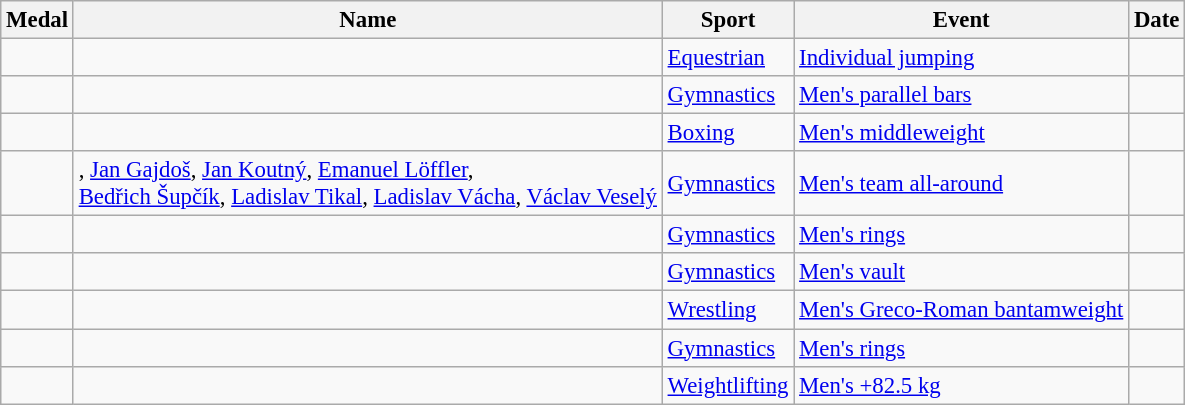<table class="wikitable sortable" style="font-size:95%">
<tr>
<th>Medal</th>
<th>Name</th>
<th>Sport</th>
<th>Event</th>
<th>Date</th>
</tr>
<tr>
<td></td>
<td></td>
<td><a href='#'>Equestrian</a></td>
<td><a href='#'>Individual jumping</a></td>
<td></td>
</tr>
<tr>
<td></td>
<td></td>
<td><a href='#'>Gymnastics</a></td>
<td><a href='#'>Men's parallel bars</a></td>
<td></td>
</tr>
<tr>
<td></td>
<td></td>
<td><a href='#'>Boxing</a></td>
<td><a href='#'>Men's middleweight</a></td>
<td></td>
</tr>
<tr>
<td></td>
<td>, <a href='#'>Jan Gajdoš</a>, <a href='#'>Jan Koutný</a>, <a href='#'>Emanuel Löffler</a>,<br><a href='#'>Bedřich Šupčík</a>, <a href='#'>Ladislav Tikal</a>, <a href='#'>Ladislav Vácha</a>, <a href='#'>Václav Veselý</a></td>
<td><a href='#'>Gymnastics</a></td>
<td><a href='#'>Men's team all-around</a></td>
<td></td>
</tr>
<tr>
<td></td>
<td></td>
<td><a href='#'>Gymnastics</a></td>
<td><a href='#'>Men's rings</a></td>
<td></td>
</tr>
<tr>
<td></td>
<td></td>
<td><a href='#'>Gymnastics</a></td>
<td><a href='#'>Men's vault</a></td>
<td></td>
</tr>
<tr>
<td></td>
<td></td>
<td><a href='#'>Wrestling</a></td>
<td><a href='#'>Men's Greco-Roman bantamweight</a></td>
<td></td>
</tr>
<tr>
<td></td>
<td></td>
<td><a href='#'>Gymnastics</a></td>
<td><a href='#'>Men's rings</a></td>
<td></td>
</tr>
<tr>
<td></td>
<td></td>
<td><a href='#'>Weightlifting</a></td>
<td><a href='#'>Men's +82.5 kg</a></td>
<td></td>
</tr>
</table>
